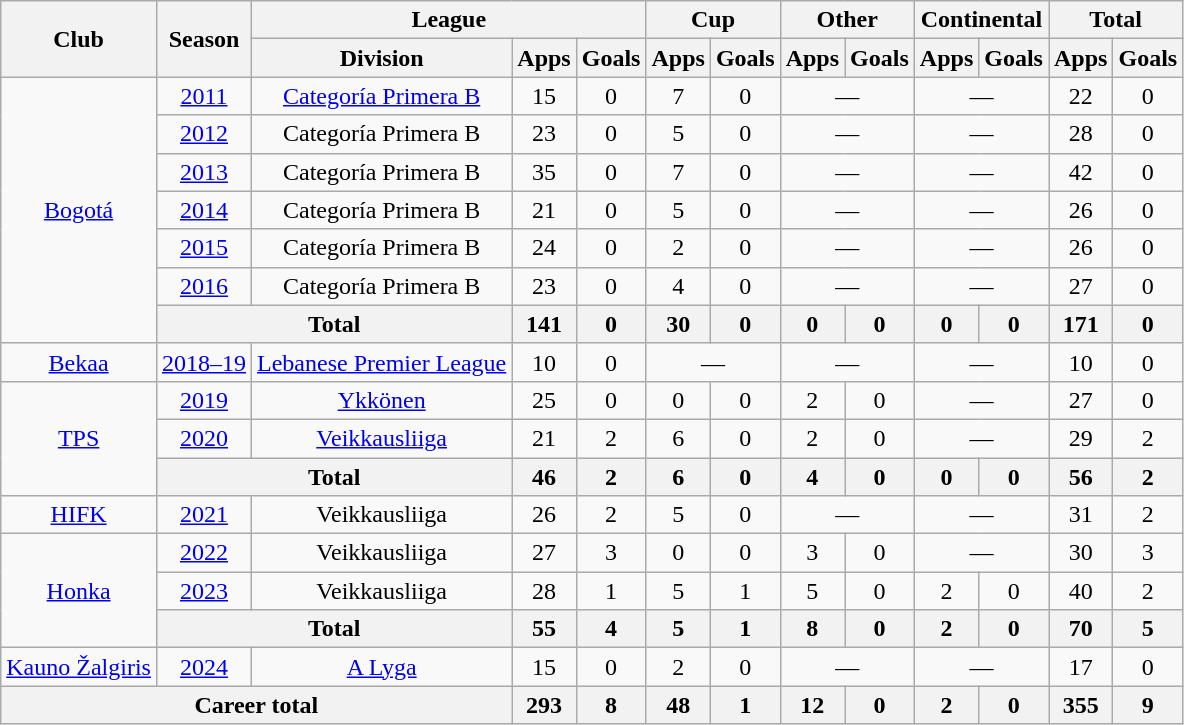<table class="wikitable" style="text-align: center">
<tr>
<th rowspan="2">Club</th>
<th rowspan="2">Season</th>
<th colspan="3">League</th>
<th colspan="2">Cup</th>
<th colspan="2">Other</th>
<th colspan="2">Continental</th>
<th colspan="2">Total</th>
</tr>
<tr>
<th>Division</th>
<th>Apps</th>
<th>Goals</th>
<th>Apps</th>
<th>Goals</th>
<th>Apps</th>
<th>Goals</th>
<th>Apps</th>
<th>Goals</th>
<th>Apps</th>
<th>Goals</th>
</tr>
<tr>
<td rowspan="7"><a href='#'>Bogotá</a></td>
<td><a href='#'>2011</a></td>
<td><a href='#'>Categoría Primera B</a></td>
<td>15</td>
<td>0</td>
<td>7</td>
<td>0</td>
<td colspan="2">—</td>
<td colspan="2">—</td>
<td>22</td>
<td>0</td>
</tr>
<tr>
<td><a href='#'>2012</a></td>
<td>Categoría Primera B</td>
<td>23</td>
<td>0</td>
<td>5</td>
<td>0</td>
<td colspan="2">—</td>
<td colspan="2">—</td>
<td>28</td>
<td>0</td>
</tr>
<tr>
<td><a href='#'>2013</a></td>
<td>Categoría Primera B</td>
<td>35</td>
<td>0</td>
<td>7</td>
<td>0</td>
<td colspan="2">—</td>
<td colspan="2">—</td>
<td>42</td>
<td>0</td>
</tr>
<tr>
<td><a href='#'>2014</a></td>
<td>Categoría Primera B</td>
<td>21</td>
<td>0</td>
<td>5</td>
<td>0</td>
<td colspan="2">—</td>
<td colspan="2">—</td>
<td>26</td>
<td>0</td>
</tr>
<tr>
<td><a href='#'>2015</a></td>
<td>Categoría Primera B</td>
<td>24</td>
<td>0</td>
<td>2</td>
<td>0</td>
<td colspan="2">—</td>
<td colspan="2">—</td>
<td>26</td>
<td>0</td>
</tr>
<tr>
<td><a href='#'>2016</a></td>
<td>Categoría Primera B</td>
<td>23</td>
<td>0</td>
<td>4</td>
<td>0</td>
<td colspan="2">—</td>
<td colspan="2">—</td>
<td>27</td>
<td>0</td>
</tr>
<tr>
<th colspan="2"><strong>Total</strong></th>
<th>141</th>
<th>0</th>
<th>30</th>
<th>0</th>
<th>0</th>
<th>0</th>
<th>0</th>
<th>0</th>
<th>171</th>
<th>0</th>
</tr>
<tr>
<td><a href='#'>Bekaa</a></td>
<td><a href='#'>2018–19</a></td>
<td><a href='#'>Lebanese Premier League</a></td>
<td>10</td>
<td>0</td>
<td colspan="2">—</td>
<td colspan="2">—</td>
<td colspan="2">—</td>
<td>10</td>
<td>0</td>
</tr>
<tr>
<td rowspan="3"><a href='#'>TPS</a></td>
<td><a href='#'>2019</a></td>
<td><a href='#'>Ykkönen</a></td>
<td>25</td>
<td>0</td>
<td>0</td>
<td>0</td>
<td>2</td>
<td>0</td>
<td colspan="2">—</td>
<td>27</td>
<td>0</td>
</tr>
<tr>
<td><a href='#'>2020</a></td>
<td><a href='#'>Veikkausliiga</a></td>
<td>21</td>
<td>2</td>
<td>6</td>
<td>0</td>
<td>2</td>
<td>0</td>
<td colspan="2">—</td>
<td>29</td>
<td>2</td>
</tr>
<tr>
<th colspan="2"><strong>Total</strong></th>
<th>46</th>
<th>2</th>
<th>6</th>
<th>0</th>
<th>4</th>
<th>0</th>
<th>0</th>
<th>0</th>
<th>56</th>
<th>2</th>
</tr>
<tr>
<td><a href='#'>HIFK</a></td>
<td><a href='#'>2021</a></td>
<td>Veikkausliiga</td>
<td>26</td>
<td>2</td>
<td>5</td>
<td>0</td>
<td colspan="2">—</td>
<td colspan="2">—</td>
<td>31</td>
<td>2</td>
</tr>
<tr>
<td rowspan="3"><a href='#'>Honka</a></td>
<td><a href='#'>2022</a></td>
<td>Veikkausliiga</td>
<td>27</td>
<td>3</td>
<td>0</td>
<td>0</td>
<td>3</td>
<td>0</td>
<td colspan="2">—</td>
<td>30</td>
<td>3</td>
</tr>
<tr>
<td><a href='#'>2023</a></td>
<td>Veikkausliiga</td>
<td>28</td>
<td>1</td>
<td>5</td>
<td>1</td>
<td>5</td>
<td>0</td>
<td>2</td>
<td>0</td>
<td>40</td>
<td>2</td>
</tr>
<tr>
<th colspan="2"><strong>Total</strong></th>
<th>55</th>
<th>4</th>
<th>5</th>
<th>1</th>
<th>8</th>
<th>0</th>
<th>2</th>
<th>0</th>
<th>70</th>
<th>5</th>
</tr>
<tr>
<td><a href='#'>Kauno Žalgiris</a></td>
<td><a href='#'>2024</a></td>
<td><a href='#'>A Lyga</a></td>
<td>15</td>
<td>0</td>
<td>2</td>
<td>0</td>
<td colspan="2">—</td>
<td colspan="2">—</td>
<td>17</td>
<td>0</td>
</tr>
<tr>
<th colspan="3"><strong>Career total</strong></th>
<th>293</th>
<th>8</th>
<th>48</th>
<th>1</th>
<th>12</th>
<th>0</th>
<th>2</th>
<th>0</th>
<th>355</th>
<th>9</th>
</tr>
</table>
